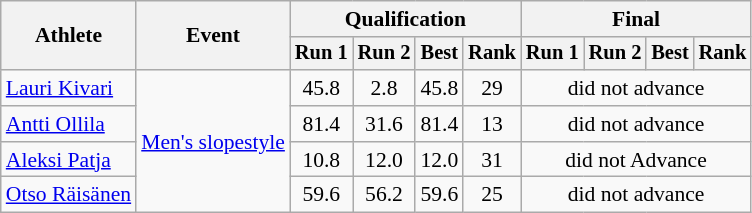<table class="wikitable" style="font-size:90%">
<tr>
<th rowspan="2">Athlete</th>
<th rowspan="2">Event</th>
<th colspan="4">Qualification</th>
<th colspan="4">Final</th>
</tr>
<tr style="font-size:95%">
<th>Run 1</th>
<th>Run 2</th>
<th>Best</th>
<th>Rank</th>
<th>Run 1</th>
<th>Run 2</th>
<th>Best</th>
<th>Rank</th>
</tr>
<tr align=center>
<td align=left><a href='#'>Lauri Kivari</a></td>
<td align=left rowspan=4><a href='#'>Men's slopestyle</a></td>
<td>45.8</td>
<td>2.8</td>
<td>45.8</td>
<td>29</td>
<td colspan=4>did not advance</td>
</tr>
<tr align=center>
<td align=left><a href='#'>Antti Ollila</a></td>
<td>81.4</td>
<td>31.6</td>
<td>81.4</td>
<td>13</td>
<td colspan=4>did not advance</td>
</tr>
<tr align=center>
<td align=left><a href='#'>Aleksi Patja</a></td>
<td>10.8</td>
<td>12.0</td>
<td>12.0</td>
<td>31</td>
<td colspan=4>did not Advance</td>
</tr>
<tr align=center>
<td align=left><a href='#'>Otso Räisänen</a></td>
<td>59.6</td>
<td>56.2</td>
<td>59.6</td>
<td>25</td>
<td colspan=4>did not advance</td>
</tr>
</table>
